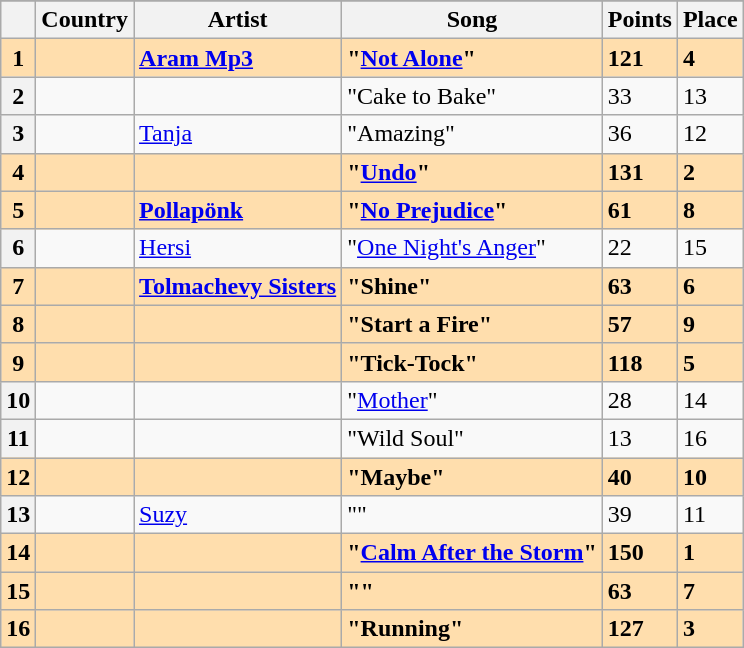<table class="sortable wikitable plainrowheaders">
<tr>
</tr>
<tr>
<th scope="col"></th>
<th scope="col">Country</th>
<th scope="col">Artist</th>
<th scope="col">Song</th>
<th scope="col">Points</th>
<th scope="col">Place</th>
</tr>
<tr style="font-weight:bold; background:navajowhite;">
<th scope="row" style="text-align:center; font-weight:bold; background:navajowhite;">1</th>
<td></td>
<td><a href='#'>Aram Mp3</a></td>
<td>"<a href='#'>Not Alone</a>"</td>
<td>121</td>
<td>4</td>
</tr>
<tr>
<th scope="row" style="text-align:center;">2</th>
<td></td>
<td></td>
<td>"Cake to Bake"</td>
<td>33</td>
<td>13</td>
</tr>
<tr>
<th scope="row" style="text-align:center;">3</th>
<td></td>
<td><a href='#'>Tanja</a></td>
<td>"Amazing"</td>
<td>36</td>
<td>12</td>
</tr>
<tr style="font-weight:bold; background:navajowhite;">
<th scope="row" style="text-align:center; font-weight:bold; background:navajowhite;">4</th>
<td></td>
<td></td>
<td>"<a href='#'>Undo</a>"</td>
<td>131</td>
<td>2</td>
</tr>
<tr style="font-weight:bold; background:navajowhite;">
<th scope="row" style="text-align:center; font-weight:bold; background:navajowhite;">5</th>
<td></td>
<td><a href='#'>Pollapönk</a></td>
<td>"<a href='#'>No Prejudice</a>"</td>
<td>61</td>
<td>8</td>
</tr>
<tr>
<th scope="row" style="text-align:center;">6</th>
<td></td>
<td><a href='#'>Hersi</a></td>
<td>"<a href='#'>One Night's Anger</a>"</td>
<td>22</td>
<td>15</td>
</tr>
<tr style="font-weight:bold; background:navajowhite;">
<th scope="row" style="text-align:center; font-weight:bold; background:navajowhite;">7</th>
<td></td>
<td><a href='#'>Tolmachevy Sisters</a></td>
<td>"Shine"</td>
<td>63</td>
<td>6</td>
</tr>
<tr style="font-weight:bold; background:navajowhite;">
<th scope="row" style="text-align:center; font-weight:bold; background:navajowhite;">8</th>
<td></td>
<td></td>
<td>"Start a Fire"</td>
<td>57</td>
<td>9</td>
</tr>
<tr style="font-weight:bold; background:navajowhite;">
<th scope="row" style="text-align:center; font-weight:bold; background:navajowhite;">9</th>
<td></td>
<td></td>
<td>"Tick-Tock"</td>
<td>118</td>
<td>5</td>
</tr>
<tr>
<th scope="row" style="text-align:center;">10</th>
<td></td>
<td></td>
<td>"<a href='#'>Mother</a>"</td>
<td>28</td>
<td>14</td>
</tr>
<tr>
<th scope="row" style="text-align:center;">11</th>
<td></td>
<td></td>
<td>"Wild Soul"</td>
<td>13</td>
<td>16</td>
</tr>
<tr style="font-weight:bold; background:navajowhite;">
<th scope="row" style="text-align:center; font-weight:bold; background:navajowhite;">12</th>
<td></td>
<td></td>
<td>"Maybe"</td>
<td>40</td>
<td>10</td>
</tr>
<tr>
<th scope="row" style="text-align:center;">13</th>
<td></td>
<td><a href='#'>Suzy</a></td>
<td>""</td>
<td>39</td>
<td>11</td>
</tr>
<tr style="font-weight:bold; background:navajowhite;">
<th scope="row" style="text-align:center; font-weight:bold; background:navajowhite;">14</th>
<td></td>
<td></td>
<td>"<a href='#'>Calm After the Storm</a>"</td>
<td>150</td>
<td>1</td>
</tr>
<tr style="font-weight:bold; background:navajowhite;">
<th scope="row" style="text-align:center; font-weight:bold; background:navajowhite;">15</th>
<td></td>
<td></td>
<td>""</td>
<td>63</td>
<td>7</td>
</tr>
<tr style="font-weight:bold; background:navajowhite;">
<th scope="row" style="text-align:center; font-weight:bold; background:navajowhite;">16</th>
<td></td>
<td></td>
<td>"Running"</td>
<td>127</td>
<td>3</td>
</tr>
</table>
